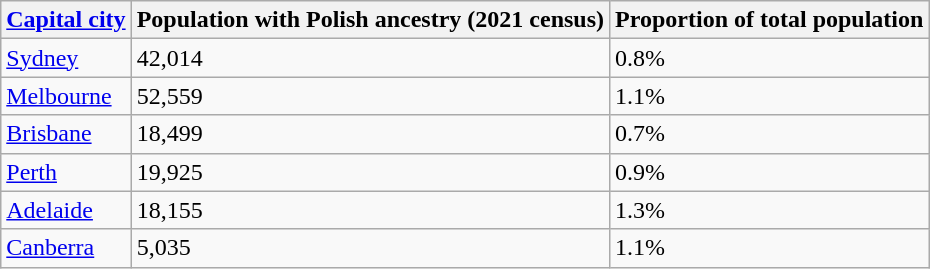<table class="wikitable sortable">
<tr>
<th><a href='#'>Capital city</a></th>
<th>Population with Polish ancestry (2021 census)</th>
<th>Proportion of total population</th>
</tr>
<tr>
<td><a href='#'>Sydney</a></td>
<td>42,014</td>
<td>0.8%</td>
</tr>
<tr>
<td><a href='#'>Melbourne</a></td>
<td>52,559</td>
<td>1.1%</td>
</tr>
<tr>
<td><a href='#'>Brisbane</a></td>
<td>18,499</td>
<td>0.7%</td>
</tr>
<tr>
<td><a href='#'>Perth</a></td>
<td>19,925</td>
<td>0.9%</td>
</tr>
<tr>
<td><a href='#'>Adelaide</a></td>
<td>18,155</td>
<td>1.3%</td>
</tr>
<tr>
<td><a href='#'>Canberra</a></td>
<td>5,035</td>
<td>1.1%</td>
</tr>
</table>
